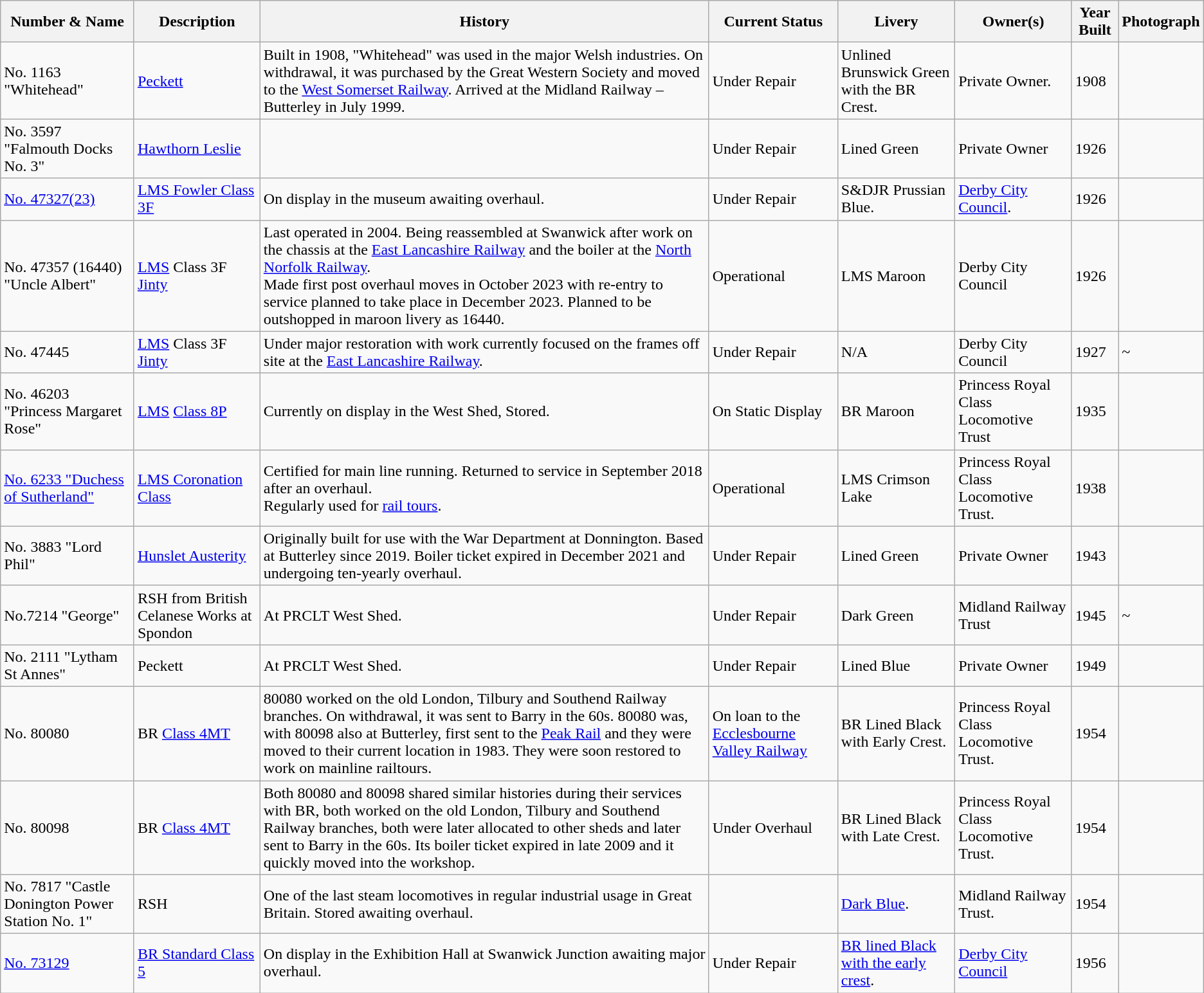<table class="wikitable sortable">
<tr>
<th>Number & Name</th>
<th>Description</th>
<th>History</th>
<th>Current Status</th>
<th>Livery</th>
<th>Owner(s)</th>
<th>Year Built</th>
<th>Photograph</th>
</tr>
<tr>
<td>No. 1163 "Whitehead"</td>
<td><a href='#'>Peckett</a> </td>
<td>Built in 1908, "Whitehead" was used in the major Welsh industries. On withdrawal, it was purchased by the Great Western Society and moved to the <a href='#'>West Somerset Railway</a>. Arrived at the Midland Railway – Butterley in July 1999.</td>
<td>Under Repair</td>
<td>Unlined Brunswick Green with the BR Crest.</td>
<td>Private Owner.</td>
<td>1908</td>
<td></td>
</tr>
<tr>
<td>No. 3597 "Falmouth Docks No. 3"</td>
<td><a href='#'>Hawthorn Leslie</a> </td>
<td></td>
<td>Under Repair </td>
<td>Lined Green</td>
<td>Private Owner</td>
<td>1926</td>
<td></td>
</tr>
<tr>
<td><a href='#'>No. 47327(23)</a></td>
<td><a href='#'>LMS Fowler Class 3F</a> </td>
<td>On display in the museum awaiting overhaul.</td>
<td>Under Repair</td>
<td>S&DJR Prussian Blue.</td>
<td><a href='#'>Derby City Council</a>.</td>
<td>1926</td>
<td></td>
</tr>
<tr>
<td>No. 47357 (16440) "Uncle Albert"</td>
<td><a href='#'>LMS</a>  Class 3F <a href='#'>Jinty</a></td>
<td>Last operated in 2004. Being reassembled at Swanwick after work on the chassis at the <a href='#'>East Lancashire Railway</a> and the boiler at the <a href='#'>North Norfolk Railway</a>.<br>Made first post overhaul moves in October 2023 with re-entry to service planned to take place in December 2023. Planned to be outshopped in maroon livery as 16440.</td>
<td>Operational</td>
<td>LMS Maroon</td>
<td>Derby City Council</td>
<td>1926</td>
<td></td>
</tr>
<tr>
<td>No. 47445</td>
<td><a href='#'>LMS</a> Class 3F  <a href='#'>Jinty</a></td>
<td>Under major restoration with work currently focused on the frames off site at the <a href='#'>East Lancashire Railway</a>.</td>
<td>Under Repair</td>
<td>N/A</td>
<td>Derby City Council</td>
<td>1927</td>
<td>~</td>
</tr>
<tr>
<td>No. 46203 "Princess Margaret Rose"</td>
<td><a href='#'>LMS</a>  <a href='#'>Class 8P</a></td>
<td>Currently on display in the West Shed, Stored.</td>
<td>On Static Display</td>
<td>BR Maroon</td>
<td>Princess Royal Class Locomotive Trust</td>
<td>1935</td>
<td></td>
</tr>
<tr>
<td><a href='#'>No. 6233 "Duchess of Sutherland"</a></td>
<td><a href='#'>LMS Coronation Class</a></td>
<td>Certified for main line running. Returned to service in September 2018 after an overhaul.<br>Regularly used for <a href='#'>rail tours</a>.</td>
<td>Operational  </td>
<td>LMS Crimson Lake</td>
<td>Princess Royal Class Locomotive Trust.</td>
<td>1938</td>
<td></td>
</tr>
<tr>
<td>No. 3883 "Lord Phil"</td>
<td><a href='#'>Hunslet Austerity</a> </td>
<td>Originally built for use with the War Department at Donnington. Based at Butterley since 2019. Boiler ticket expired in December 2021 and undergoing ten-yearly overhaul.</td>
<td>Under Repair</td>
<td>Lined Green</td>
<td>Private Owner</td>
<td>1943</td>
<td></td>
</tr>
<tr>
<td>No.7214 "George"</td>
<td>RSH  from British Celanese Works at Spondon</td>
<td>At PRCLT West Shed.</td>
<td>Under Repair</td>
<td>Dark Green</td>
<td>Midland Railway Trust</td>
<td>1945</td>
<td>~</td>
</tr>
<tr>
<td>No. 2111 "Lytham St Annes"</td>
<td>Peckett </td>
<td>At PRCLT West Shed.</td>
<td>Under Repair</td>
<td>Lined Blue</td>
<td>Private Owner</td>
<td>1949</td>
<td></td>
</tr>
<tr>
<td>No. 80080</td>
<td>BR  <a href='#'>Class 4MT</a></td>
<td>80080 worked on the old London, Tilbury and Southend Railway branches. On withdrawal, it was sent to Barry in the 60s. 80080 was, with 80098 also at Butterley, first sent to the <a href='#'>Peak Rail</a> and they were moved to their current location in 1983. They were soon restored to work on mainline railtours.</td>
<td>On loan to the <a href='#'>Ecclesbourne Valley Railway</a></td>
<td>BR Lined Black with Early Crest.</td>
<td>Princess Royal Class Locomotive Trust.</td>
<td>1954</td>
<td></td>
</tr>
<tr>
<td>No. 80098</td>
<td>BR  <a href='#'>Class 4MT</a></td>
<td>Both 80080 and 80098 shared similar histories during their services with BR, both worked on the old London, Tilbury and Southend Railway branches, both were later allocated to other sheds and later sent to Barry in the 60s. Its boiler ticket expired in late 2009 and it quickly moved into the workshop.</td>
<td>Under Overhaul</td>
<td>BR Lined Black with Late Crest.</td>
<td>Princess Royal Class Locomotive Trust.</td>
<td>1954</td>
<td></td>
</tr>
<tr>
<td>No. 7817 "Castle Donington Power Station No. 1"</td>
<td>RSH </td>
<td>One of the last steam locomotives in regular industrial usage in Great Britain. Stored awaiting overhaul.</td>
<td></td>
<td><a href='#'>Dark Blue</a>.</td>
<td>Midland Railway Trust.</td>
<td>1954</td>
<td></td>
</tr>
<tr>
<td><a href='#'>No. 73129</a></td>
<td><a href='#'>BR Standard Class 5</a></td>
<td>On display in the Exhibition Hall at Swanwick Junction awaiting major overhaul.</td>
<td>Under Repair</td>
<td><a href='#'>BR lined Black with the early crest</a>.</td>
<td><a href='#'>Derby City Council</a></td>
<td>1956</td>
<td></td>
</tr>
</table>
